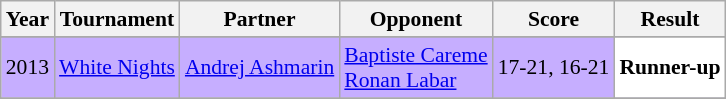<table class="sortable wikitable" style="font-size: 90%;">
<tr>
<th>Year</th>
<th>Tournament</th>
<th>Partner</th>
<th>Opponent</th>
<th>Score</th>
<th>Result</th>
</tr>
<tr>
</tr>
<tr style="background:#C6AEFF">
<td align="center">2013</td>
<td align="left"><a href='#'>White Nights</a></td>
<td align="left"> <a href='#'>Andrej Ashmarin</a></td>
<td align="left"> <a href='#'>Baptiste Careme</a> <br>  <a href='#'>Ronan Labar</a></td>
<td align="left">17-21, 16-21</td>
<td style="text-align:left; background:white"> <strong>Runner-up</strong></td>
</tr>
<tr>
</tr>
</table>
